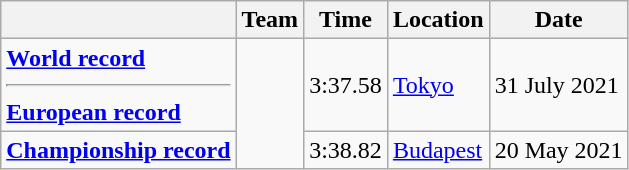<table class=wikitable>
<tr>
<th></th>
<th>Team</th>
<th>Time</th>
<th>Location</th>
<th>Date</th>
</tr>
<tr>
<td><strong><a href='#'>World record</a><hr><a href='#'>European record</a></strong></td>
<td rowspan=2></td>
<td>3:37.58</td>
<td><a href='#'>Tokyo</a></td>
<td>31 July 2021</td>
</tr>
<tr>
<td><strong><a href='#'>Championship record</a></strong></td>
<td>3:38.82</td>
<td><a href='#'>Budapest</a></td>
<td>20 May 2021</td>
</tr>
</table>
